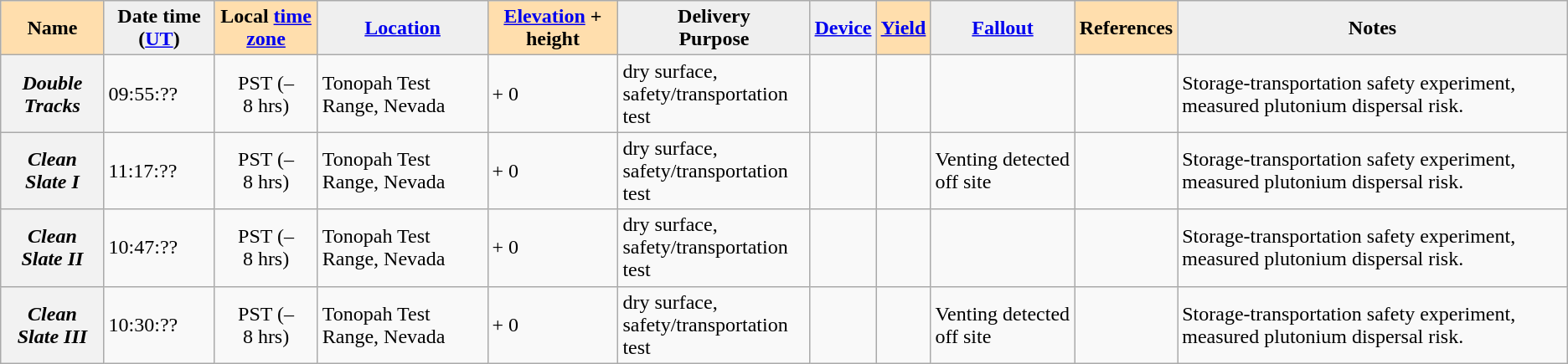<table class="wikitable sortable">
<tr>
<th style="background:#ffdead;">Name </th>
<th style="background:#efefef;">Date time (<a href='#'>UT</a>)</th>
<th style="background:#ffdead;">Local <a href='#'>time zone</a></th>
<th style="background:#efefef;"><a href='#'>Location</a></th>
<th style="background:#ffdead;"><a href='#'>Elevation</a> + height </th>
<th style="background:#efefef;">Delivery <br>Purpose </th>
<th style="background:#efefef;"><a href='#'>Device</a></th>
<th style="background:#ffdead;"><a href='#'>Yield</a></th>
<th style="background:#efefef;" class="unsortable"><a href='#'>Fallout</a></th>
<th style="background:#ffdead;" class="unsortable">References</th>
<th style="background:#efefef;" class="unsortable">Notes</th>
</tr>
<tr>
<th><em>Double Tracks</em></th>
<td> 09:55:??</td>
<td style="text-align:center;">PST (–8 hrs)<br></td>
<td>Tonopah Test Range, Nevada </td>
<td> + 0</td>
<td>dry surface,<br>safety/transportation test</td>
<td></td>
<td style="text-align:center;"></td>
<td></td>
<td></td>
<td>Storage-transportation safety experiment, measured plutonium dispersal risk.</td>
</tr>
<tr>
<th><em>Clean Slate I</em></th>
<td> 11:17:??</td>
<td style="text-align:center;">PST (–8 hrs)<br></td>
<td>Tonopah Test Range, Nevada </td>
<td> + 0</td>
<td>dry surface,<br>safety/transportation test</td>
<td></td>
<td style="text-align:center;"></td>
<td>Venting detected off site</td>
<td></td>
<td>Storage-transportation safety experiment, measured plutonium dispersal risk.</td>
</tr>
<tr>
<th><em>Clean Slate II</em></th>
<td> 10:47:??</td>
<td style="text-align:center;">PST (–8 hrs)<br></td>
<td>Tonopah Test Range, Nevada </td>
<td> + 0</td>
<td>dry surface,<br>safety/transportation test</td>
<td></td>
<td style="text-align:center;"></td>
<td></td>
<td></td>
<td>Storage-transportation safety experiment, measured plutonium dispersal risk.</td>
</tr>
<tr>
<th><em>Clean Slate III</em></th>
<td> 10:30:??</td>
<td style="text-align:center;">PST (–8 hrs)<br></td>
<td>Tonopah Test Range, Nevada </td>
<td> + 0</td>
<td>dry surface,<br>safety/transportation test</td>
<td></td>
<td style="text-align:center;"></td>
<td>Venting detected off site</td>
<td></td>
<td>Storage-transportation safety experiment, measured plutonium dispersal risk.</td>
</tr>
</table>
